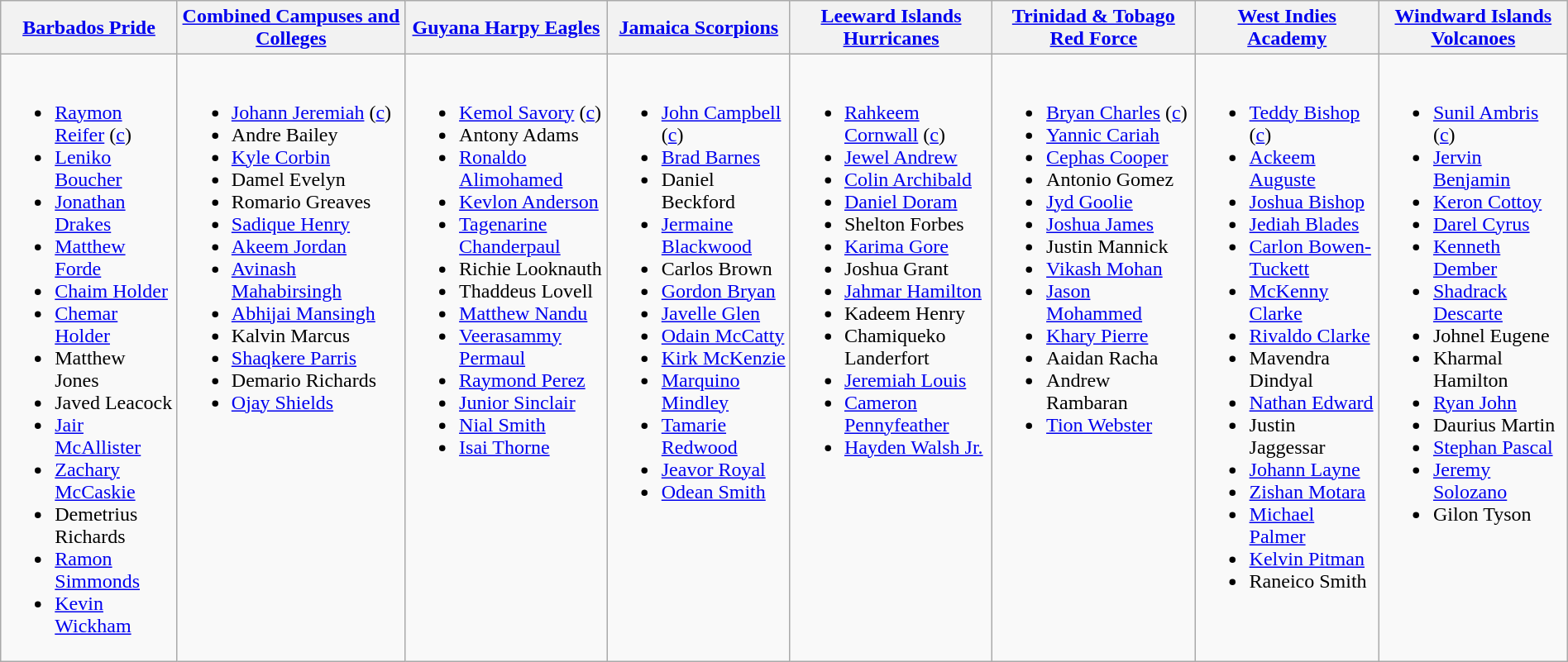<table class="wikitable" style="text-align:left; margin:auto">
<tr>
<th><a href='#'>Barbados Pride</a></th>
<th><a href='#'>Combined Campuses and Colleges</a></th>
<th><a href='#'>Guyana Harpy Eagles</a></th>
<th><a href='#'>Jamaica Scorpions</a></th>
<th><a href='#'>Leeward Islands Hurricanes</a></th>
<th><a href='#'>Trinidad & Tobago Red Force</a></th>
<th><a href='#'>West Indies Academy</a></th>
<th><a href='#'>Windward Islands Volcanoes</a></th>
</tr>
<tr>
<td valign=top><br><ul><li><a href='#'>Raymon Reifer</a> (<a href='#'>c</a>)</li><li><a href='#'>Leniko Boucher</a></li><li><a href='#'>Jonathan Drakes</a></li><li><a href='#'>Matthew Forde</a></li><li><a href='#'>Chaim Holder</a></li><li><a href='#'>Chemar Holder</a></li><li>Matthew Jones</li><li>Javed Leacock</li><li><a href='#'>Jair McAllister</a></li><li><a href='#'>Zachary McCaskie</a></li><li>Demetrius Richards</li><li><a href='#'>Ramon Simmonds</a></li><li><a href='#'>Kevin Wickham</a></li></ul></td>
<td valign=top><br><ul><li><a href='#'>Johann Jeremiah</a> (<a href='#'>c</a>)</li><li>Andre Bailey</li><li><a href='#'>Kyle Corbin</a></li><li>Damel Evelyn</li><li>Romario Greaves</li><li><a href='#'>Sadique Henry</a></li><li><a href='#'>Akeem Jordan</a></li><li><a href='#'>Avinash Mahabirsingh</a></li><li><a href='#'>Abhijai Mansingh</a></li><li>Kalvin Marcus</li><li><a href='#'>Shaqkere Parris</a></li><li>Demario Richards</li><li><a href='#'>Ojay Shields</a></li></ul></td>
<td valign=top><br><ul><li><a href='#'>Kemol Savory</a> (<a href='#'>c</a>)</li><li>Antony Adams</li><li><a href='#'>Ronaldo Alimohamed</a></li><li><a href='#'>Kevlon Anderson</a></li><li><a href='#'>Tagenarine Chanderpaul</a></li><li>Richie Looknauth</li><li>Thaddeus Lovell</li><li><a href='#'>Matthew Nandu</a></li><li><a href='#'>Veerasammy Permaul</a></li><li><a href='#'>Raymond Perez</a></li><li><a href='#'>Junior Sinclair</a></li><li><a href='#'>Nial Smith</a></li><li><a href='#'>Isai Thorne</a></li></ul></td>
<td valign=top><br><ul><li><a href='#'>John Campbell</a> (<a href='#'>c</a>)</li><li><a href='#'>Brad Barnes</a></li><li>Daniel Beckford</li><li><a href='#'>Jermaine Blackwood</a></li><li>Carlos Brown</li><li><a href='#'>Gordon Bryan</a></li><li><a href='#'>Javelle Glen</a></li><li><a href='#'>Odain McCatty</a></li><li><a href='#'>Kirk McKenzie</a></li><li><a href='#'>Marquino Mindley</a></li><li><a href='#'>Tamarie Redwood</a></li><li><a href='#'>Jeavor Royal</a></li><li><a href='#'>Odean Smith</a></li></ul></td>
<td valign=top><br><ul><li><a href='#'>Rahkeem Cornwall</a> (<a href='#'>c</a>)</li><li><a href='#'>Jewel Andrew</a></li><li><a href='#'>Colin Archibald</a></li><li><a href='#'>Daniel Doram</a></li><li>Shelton Forbes</li><li><a href='#'>Karima Gore</a></li><li>Joshua Grant</li><li><a href='#'>Jahmar Hamilton</a></li><li>Kadeem Henry</li><li>Chamiqueko Landerfort</li><li><a href='#'>Jeremiah Louis</a></li><li><a href='#'>Cameron Pennyfeather</a></li><li><a href='#'>Hayden Walsh Jr.</a></li></ul></td>
<td valign=top><br><ul><li><a href='#'>Bryan Charles</a> (<a href='#'>c</a>)</li><li><a href='#'>Yannic Cariah</a></li><li><a href='#'>Cephas Cooper</a></li><li>Antonio Gomez</li><li><a href='#'>Jyd Goolie</a></li><li><a href='#'>Joshua James</a></li><li>Justin Mannick</li><li><a href='#'>Vikash Mohan</a></li><li><a href='#'>Jason Mohammed</a></li><li><a href='#'>Khary Pierre</a></li><li>Aaidan Racha</li><li>Andrew Rambaran</li><li><a href='#'>Tion Webster</a></li></ul></td>
<td valign=top><br><ul><li><a href='#'>Teddy Bishop</a> (<a href='#'>c</a>)</li><li><a href='#'>Ackeem Auguste</a></li><li><a href='#'>Joshua Bishop</a></li><li><a href='#'>Jediah Blades</a></li><li><a href='#'>Carlon Bowen-Tuckett</a></li><li><a href='#'>McKenny Clarke</a></li><li><a href='#'>Rivaldo Clarke</a></li><li>Mavendra Dindyal</li><li><a href='#'>Nathan Edward</a></li><li>Justin Jaggessar</li><li><a href='#'>Johann Layne</a></li><li><a href='#'>Zishan Motara</a></li><li><a href='#'>Michael Palmer</a></li><li><a href='#'>Kelvin Pitman</a></li><li>Raneico Smith</li></ul></td>
<td valign=top><br><ul><li><a href='#'>Sunil Ambris</a> (<a href='#'>c</a>)</li><li><a href='#'>Jervin Benjamin</a></li><li><a href='#'>Keron Cottoy</a></li><li><a href='#'>Darel Cyrus</a></li><li><a href='#'>Kenneth Dember</a></li><li><a href='#'>Shadrack Descarte</a></li><li>Johnel Eugene</li><li>Kharmal Hamilton</li><li><a href='#'>Ryan John</a></li><li>Daurius Martin</li><li><a href='#'>Stephan Pascal</a></li><li><a href='#'>Jeremy Solozano</a></li><li>Gilon Tyson</li></ul></td>
</tr>
</table>
